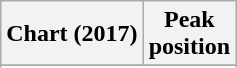<table class="wikitable sortable plainrowheaders" style="text-align:center">
<tr>
<th scope="col">Chart (2017)</th>
<th scope="col">Peak<br>position</th>
</tr>
<tr>
</tr>
<tr>
</tr>
<tr>
</tr>
</table>
